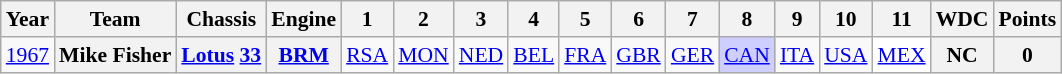<table class="wikitable" style="text-align:center; font-size:90%">
<tr>
<th>Year</th>
<th>Team</th>
<th>Chassis</th>
<th>Engine</th>
<th>1</th>
<th>2</th>
<th>3</th>
<th>4</th>
<th>5</th>
<th>6</th>
<th>7</th>
<th>8</th>
<th>9</th>
<th>10</th>
<th>11</th>
<th>WDC</th>
<th>Points</th>
</tr>
<tr>
<td><a href='#'>1967</a></td>
<th>Mike Fisher</th>
<th><a href='#'>Lotus</a> <a href='#'>33</a></th>
<th><a href='#'>BRM</a></th>
<td><a href='#'>RSA</a></td>
<td><a href='#'>MON</a></td>
<td><a href='#'>NED</a></td>
<td><a href='#'>BEL</a></td>
<td><a href='#'>FRA</a></td>
<td><a href='#'>GBR</a></td>
<td><a href='#'>GER</a></td>
<td style="background:#CFCFFF;"><a href='#'>CAN</a><br></td>
<td><a href='#'>ITA</a></td>
<td><a href='#'>USA</a></td>
<td style="background:#FFFFFF;"><a href='#'>MEX</a><br></td>
<th>NC</th>
<th>0</th>
</tr>
</table>
